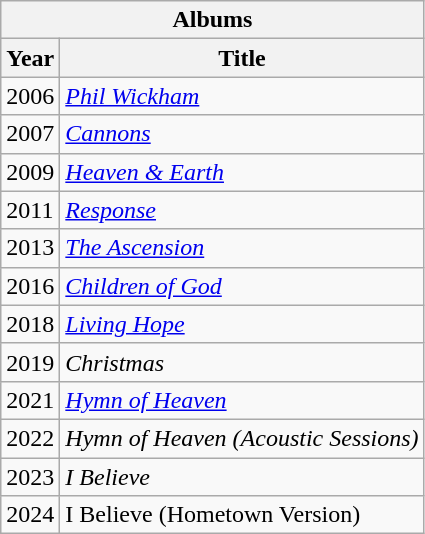<table class="wikitable">
<tr>
<th colspan=2>Albums</th>
</tr>
<tr>
<th>Year</th>
<th>Title</th>
</tr>
<tr>
<td>2006</td>
<td><em><a href='#'>Phil Wickham</a></em></td>
</tr>
<tr>
<td>2007</td>
<td><em><a href='#'>Cannons</a></em></td>
</tr>
<tr>
<td>2009</td>
<td><em><a href='#'>Heaven & Earth</a></em></td>
</tr>
<tr>
<td>2011</td>
<td><em><a href='#'>Response</a></em></td>
</tr>
<tr>
<td>2013</td>
<td><em><a href='#'>The Ascension</a></em></td>
</tr>
<tr>
<td>2016</td>
<td><em><a href='#'>Children of God</a></em></td>
</tr>
<tr>
<td>2018</td>
<td><em><a href='#'>Living Hope</a></em></td>
</tr>
<tr>
<td>2019</td>
<td><em>Christmas</em></td>
</tr>
<tr>
<td>2021</td>
<td><em><a href='#'>Hymn of Heaven</a></em></td>
</tr>
<tr>
<td>2022</td>
<td><em>Hymn of Heaven (Acoustic Sessions)</em></td>
</tr>
<tr>
<td>2023</td>
<td><em>I Believe</em></td>
</tr>
<tr>
<td>2024</td>
<td>I Believe (Hometown Version)</td>
</tr>
</table>
